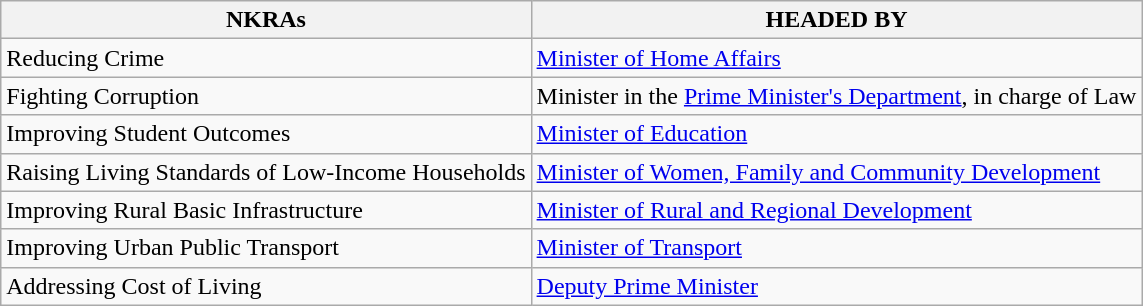<table class="wikitable">
<tr>
<th>NKRAs</th>
<th>HEADED BY</th>
</tr>
<tr>
<td>Reducing Crime</td>
<td><a href='#'>Minister of Home Affairs</a></td>
</tr>
<tr>
<td>Fighting Corruption</td>
<td>Minister in the <a href='#'>Prime Minister's Department</a>, in charge of Law</td>
</tr>
<tr>
<td>Improving Student Outcomes</td>
<td><a href='#'>Minister of Education</a></td>
</tr>
<tr>
<td>Raising Living Standards of Low-Income Households</td>
<td><a href='#'>Minister of Women, Family and Community Development</a></td>
</tr>
<tr>
<td>Improving Rural Basic Infrastructure</td>
<td><a href='#'>Minister of Rural and Regional Development</a></td>
</tr>
<tr>
<td>Improving Urban Public Transport</td>
<td><a href='#'>Minister of Transport</a></td>
</tr>
<tr>
<td>Addressing Cost of Living</td>
<td><a href='#'>Deputy Prime Minister</a></td>
</tr>
</table>
